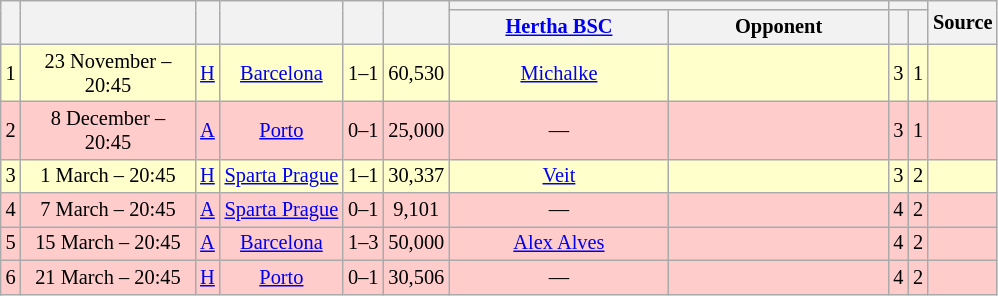<table class="wikitable" Style="text-align: center;font-size:85%">
<tr>
<th rowspan="2"></th>
<th rowspan="2" style="width:110px"></th>
<th rowspan="2"></th>
<th rowspan="2"></th>
<th rowspan="2"></th>
<th rowspan="2"></th>
<th colspan="2"></th>
<th colspan="2"></th>
<th rowspan="2">Source</th>
</tr>
<tr>
<th style="width:140px"><a href='#'>Hertha BSC</a></th>
<th style="width:140px">Opponent</th>
<th></th>
<th></th>
</tr>
<tr style="background:#ffc">
<td>1</td>
<td>23 November – 20:45</td>
<td><a href='#'>H</a></td>
<td> <a href='#'>Barcelona</a></td>
<td>1–1</td>
<td>60,530</td>
<td><a href='#'>Michalke</a> </td>
<td></td>
<td>3</td>
<td>1</td>
<td><br></td>
</tr>
<tr style="background:#fcc">
<td>2</td>
<td>8 December – 20:45</td>
<td><a href='#'>A</a></td>
<td> <a href='#'>Porto</a></td>
<td>0–1</td>
<td>25,000</td>
<td>—</td>
<td></td>
<td>3</td>
<td>1</td>
<td><br></td>
</tr>
<tr style="background:#ffc">
<td>3</td>
<td>1 March – 20:45</td>
<td><a href='#'>H</a></td>
<td> <a href='#'>Sparta Prague</a></td>
<td>1–1</td>
<td>30,337</td>
<td><a href='#'>Veit</a> </td>
<td></td>
<td>3</td>
<td>2</td>
<td><br></td>
</tr>
<tr style="background:#fcc">
<td>4</td>
<td>7 March – 20:45</td>
<td><a href='#'>A</a></td>
<td> <a href='#'>Sparta Prague</a></td>
<td>0–1</td>
<td>9,101</td>
<td>—</td>
<td></td>
<td>4</td>
<td>2</td>
<td><br></td>
</tr>
<tr style="background:#fcc">
<td>5</td>
<td>15 March – 20:45</td>
<td><a href='#'>A</a></td>
<td> <a href='#'>Barcelona</a></td>
<td>1–3</td>
<td>50,000</td>
<td><a href='#'>Alex Alves</a> </td>
<td></td>
<td>4</td>
<td>2</td>
<td><br></td>
</tr>
<tr style="background:#fcc">
<td>6</td>
<td>21 March – 20:45</td>
<td><a href='#'>H</a></td>
<td> <a href='#'>Porto</a></td>
<td>0–1</td>
<td>30,506</td>
<td>—</td>
<td></td>
<td>4</td>
<td>2</td>
<td><br></td>
</tr>
</table>
